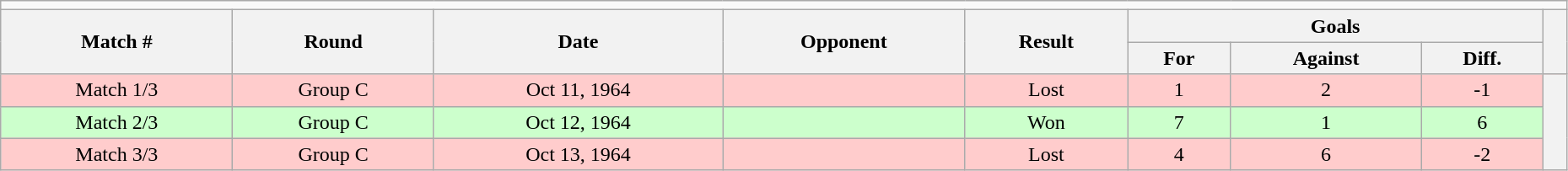<table class="wikitable" style="text-align: center; width: 98%; font-size: 100%; margin-left: 1em;">
<tr>
<td colspan="10"></td>
</tr>
<tr>
<th rowspan="2">Match #</th>
<th rowspan="2">Round</th>
<th rowspan="2">Date</th>
<th rowspan="2">Opponent</th>
<th rowspan="2">Result</th>
<th colspan="3">Goals</th>
<th rowspan="2"></th>
</tr>
<tr>
<th>For</th>
<th>Against</th>
<th>Diff.</th>
</tr>
<tr style="background: #fcc;">
<td>Match 1/3</td>
<td>Group C</td>
<td>Oct 11, 1964</td>
<td></td>
<td>Lost</td>
<td>1</td>
<td>2</td>
<td>-1</td>
<td rowspan="3" style="background: #f2f2f2;"></td>
</tr>
<tr style="background: #cfc;">
<td>Match 2/3</td>
<td>Group C</td>
<td>Oct 12, 1964</td>
<td></td>
<td>Won</td>
<td>7</td>
<td>1</td>
<td>6</td>
</tr>
<tr style="background: #fcc;">
<td>Match 3/3</td>
<td>Group C</td>
<td>Oct 13, 1964</td>
<td></td>
<td>Lost</td>
<td>4</td>
<td>6</td>
<td>-2</td>
</tr>
</table>
